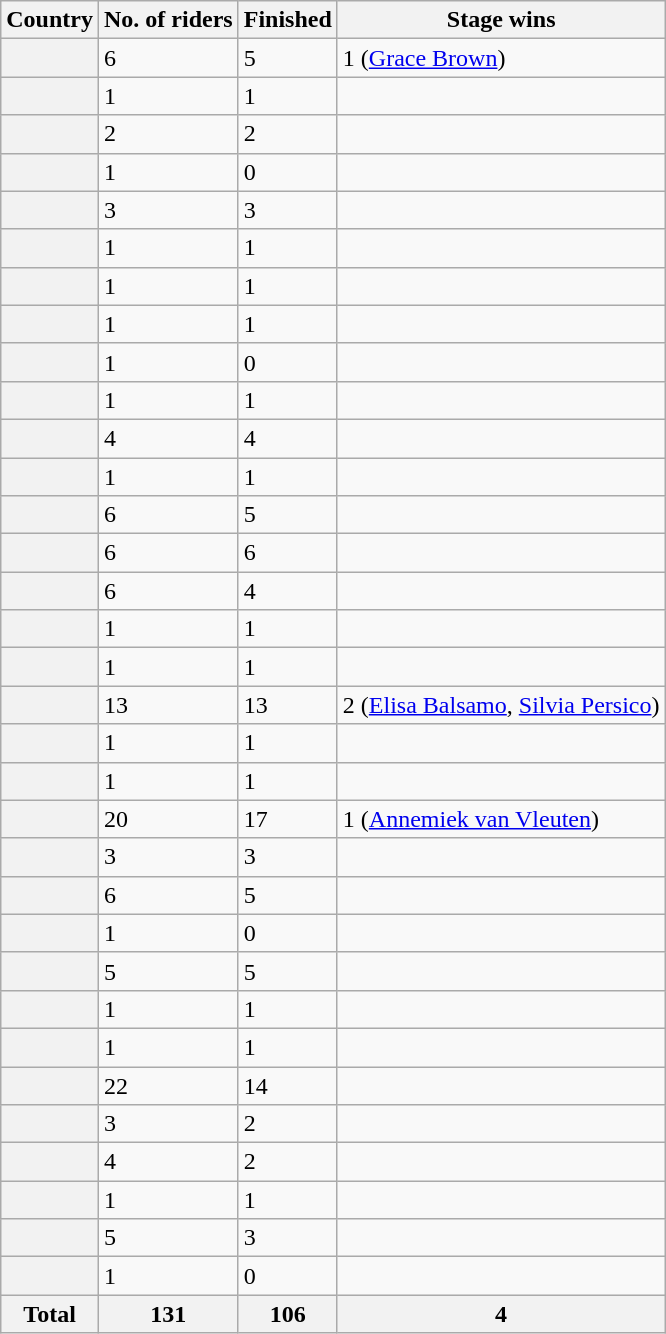<table class="wikitable sortable plainrowheaders">
<tr>
<th scope="col">Country</th>
<th scope="col">No. of riders</th>
<th scope="col">Finished</th>
<th scope="col">Stage wins</th>
</tr>
<tr>
<th scope="row"></th>
<td>6</td>
<td>5</td>
<td>1 (<a href='#'>Grace Brown</a>)</td>
</tr>
<tr>
<th scope="row"></th>
<td>1</td>
<td>1</td>
<td></td>
</tr>
<tr>
<th scope="row"></th>
<td>2</td>
<td>2</td>
<td></td>
</tr>
<tr>
<th scope="row"></th>
<td>1</td>
<td>0</td>
<td></td>
</tr>
<tr>
<th scope="row"></th>
<td>3</td>
<td>3</td>
<td></td>
</tr>
<tr>
<th scope="row"></th>
<td>1</td>
<td>1</td>
<td></td>
</tr>
<tr>
<th scope="row"></th>
<td>1</td>
<td>1</td>
<td></td>
</tr>
<tr>
<th scope="row"></th>
<td>1</td>
<td>1</td>
<td></td>
</tr>
<tr>
<th scope="row"></th>
<td>1</td>
<td>0</td>
<td></td>
</tr>
<tr>
<th scope="row"></th>
<td>1</td>
<td>1</td>
<td></td>
</tr>
<tr>
<th scope="row"></th>
<td>4</td>
<td>4</td>
<td></td>
</tr>
<tr>
<th scope="row"></th>
<td>1</td>
<td>1</td>
<td></td>
</tr>
<tr>
<th scope="row"></th>
<td>6</td>
<td>5</td>
<td></td>
</tr>
<tr>
<th scope="row"></th>
<td>6</td>
<td>6</td>
<td></td>
</tr>
<tr>
<th scope="row"></th>
<td>6</td>
<td>4</td>
<td></td>
</tr>
<tr>
<th scope="row"></th>
<td>1</td>
<td>1</td>
<td></td>
</tr>
<tr>
<th scope="row"></th>
<td>1</td>
<td>1</td>
<td></td>
</tr>
<tr>
<th scope="row"></th>
<td>13</td>
<td>13</td>
<td>2 (<a href='#'>Elisa Balsamo</a>, <a href='#'>Silvia Persico</a>)</td>
</tr>
<tr>
<th scope="row"></th>
<td>1</td>
<td>1</td>
<td></td>
</tr>
<tr>
<th scope="row"></th>
<td>1</td>
<td>1</td>
<td></td>
</tr>
<tr>
<th scope="row"></th>
<td>20</td>
<td>17</td>
<td>1 (<a href='#'>Annemiek van Vleuten</a>)</td>
</tr>
<tr>
<th scope="row"></th>
<td>3</td>
<td>3</td>
<td></td>
</tr>
<tr>
<th scope="row"></th>
<td>6</td>
<td>5</td>
<td></td>
</tr>
<tr>
<th scope="row"></th>
<td>1</td>
<td>0</td>
<td></td>
</tr>
<tr>
<th scope="row"></th>
<td>5</td>
<td>5</td>
<td></td>
</tr>
<tr>
<th scope="row"></th>
<td>1</td>
<td>1</td>
<td></td>
</tr>
<tr>
<th scope="row"></th>
<td>1</td>
<td>1</td>
<td></td>
</tr>
<tr>
<th scope="row"></th>
<td>22</td>
<td>14</td>
<td></td>
</tr>
<tr>
<th scope="row"></th>
<td>3</td>
<td>2</td>
<td></td>
</tr>
<tr>
<th scope="row"></th>
<td>4</td>
<td>2</td>
<td></td>
</tr>
<tr>
<th scope="row"></th>
<td>1</td>
<td>1</td>
<td></td>
</tr>
<tr>
<th scope="row"></th>
<td>5</td>
<td>3</td>
<td></td>
</tr>
<tr>
<th scope="row"></th>
<td>1</td>
<td>0</td>
<td></td>
</tr>
<tr>
<th scope="row">Total</th>
<th>131</th>
<th>106</th>
<th>4</th>
</tr>
</table>
